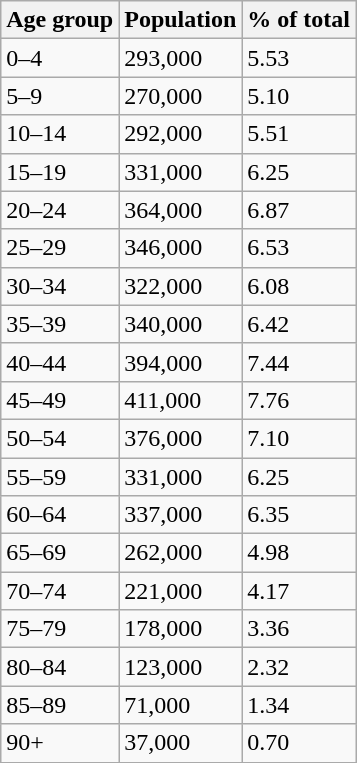<table class="wikitable sortable">
<tr>
<th>Age group</th>
<th>Population</th>
<th>% of total</th>
</tr>
<tr>
<td>0–4</td>
<td>293,000</td>
<td>5.53</td>
</tr>
<tr>
<td>5–9</td>
<td>270,000</td>
<td>5.10</td>
</tr>
<tr>
<td>10–14</td>
<td>292,000</td>
<td>5.51</td>
</tr>
<tr>
<td>15–19</td>
<td>331,000</td>
<td>6.25</td>
</tr>
<tr>
<td>20–24</td>
<td>364,000</td>
<td>6.87</td>
</tr>
<tr>
<td>25–29</td>
<td>346,000</td>
<td>6.53</td>
</tr>
<tr>
<td>30–34</td>
<td>322,000</td>
<td>6.08</td>
</tr>
<tr>
<td>35–39</td>
<td>340,000</td>
<td>6.42</td>
</tr>
<tr>
<td>40–44</td>
<td>394,000</td>
<td>7.44</td>
</tr>
<tr>
<td>45–49</td>
<td>411,000</td>
<td>7.76</td>
</tr>
<tr>
<td>50–54</td>
<td>376,000</td>
<td>7.10</td>
</tr>
<tr>
<td>55–59</td>
<td>331,000</td>
<td>6.25</td>
</tr>
<tr>
<td>60–64</td>
<td>337,000</td>
<td>6.35</td>
</tr>
<tr>
<td>65–69</td>
<td>262,000</td>
<td>4.98</td>
</tr>
<tr>
<td>70–74</td>
<td>221,000</td>
<td>4.17</td>
</tr>
<tr>
<td>75–79</td>
<td>178,000</td>
<td>3.36</td>
</tr>
<tr>
<td>80–84</td>
<td>123,000</td>
<td>2.32</td>
</tr>
<tr>
<td>85–89</td>
<td>71,000</td>
<td>1.34</td>
</tr>
<tr>
<td>90+</td>
<td>37,000</td>
<td>0.70</td>
</tr>
</table>
